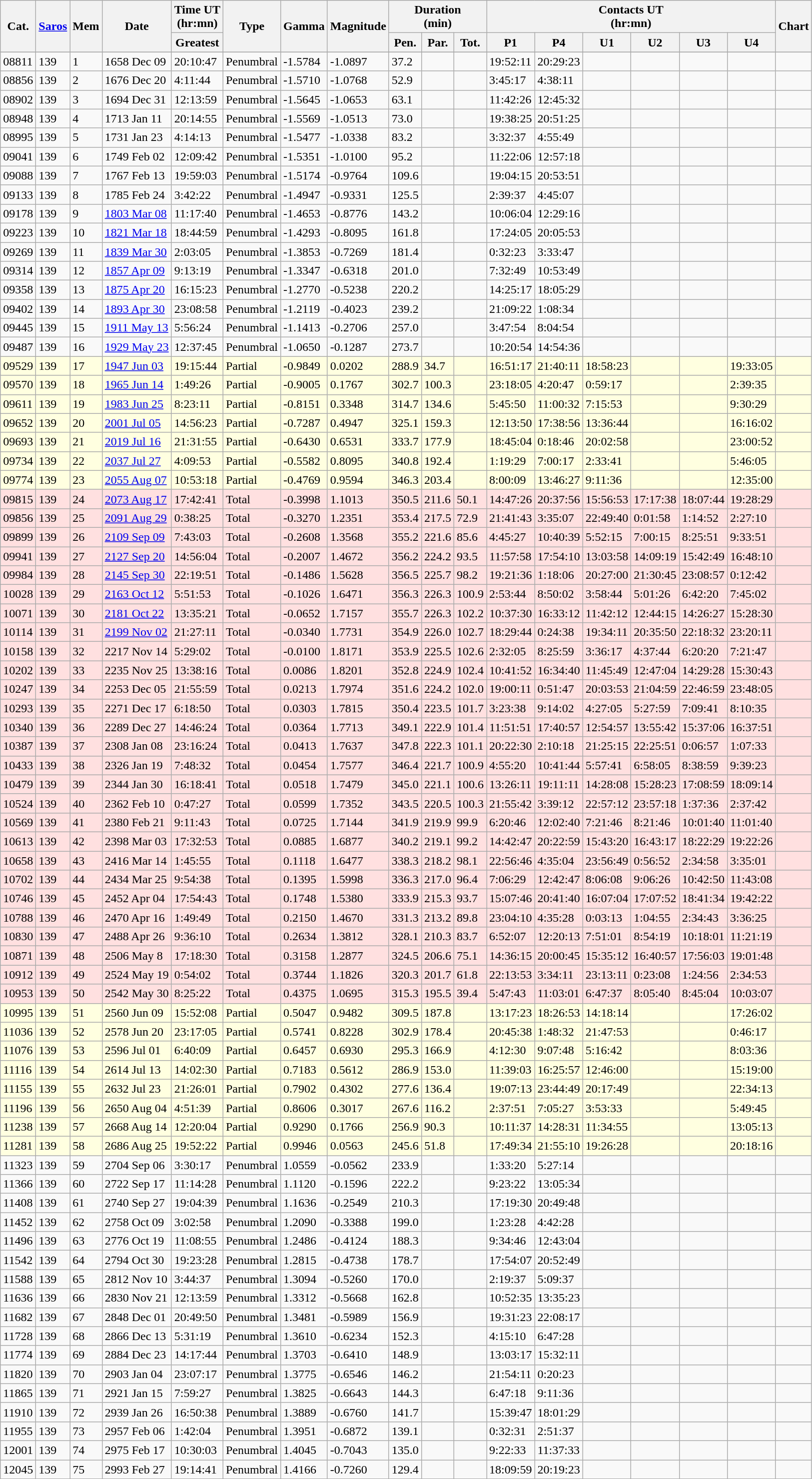<table class=wikitable>
<tr>
<th rowspan=2>Cat.</th>
<th rowspan=2><a href='#'>Saros</a></th>
<th rowspan=2>Mem</th>
<th rowspan=2>Date</th>
<th>Time UT<br>(hr:mn)</th>
<th rowspan=2>Type</th>
<th rowspan=2>Gamma</th>
<th rowspan=2>Magnitude</th>
<th colspan=3>Duration<br>(min)</th>
<th colspan=6>Contacts UT<br>(hr:mn)</th>
<th rowspan=2>Chart</th>
</tr>
<tr>
<th>Greatest</th>
<th>Pen.</th>
<th>Par.</th>
<th>Tot.</th>
<th>P1</th>
<th>P4</th>
<th>U1</th>
<th>U2</th>
<th>U3</th>
<th>U4</th>
</tr>
<tr>
</tr>
<tr>
<td>08811</td>
<td>139</td>
<td>1</td>
<td>1658 Dec 09</td>
<td>20:10:47</td>
<td>Penumbral</td>
<td>-1.5784</td>
<td>-1.0897</td>
<td>37.2</td>
<td></td>
<td></td>
<td>19:52:11</td>
<td>20:29:23</td>
<td></td>
<td></td>
<td></td>
<td></td>
<td></td>
</tr>
<tr>
<td>08856</td>
<td>139</td>
<td>2</td>
<td>1676 Dec 20</td>
<td>4:11:44</td>
<td>Penumbral</td>
<td>-1.5710</td>
<td>-1.0768</td>
<td>52.9</td>
<td></td>
<td></td>
<td>3:45:17</td>
<td>4:38:11</td>
<td></td>
<td></td>
<td></td>
<td></td>
<td></td>
</tr>
<tr>
<td>08902</td>
<td>139</td>
<td>3</td>
<td>1694 Dec 31</td>
<td>12:13:59</td>
<td>Penumbral</td>
<td>-1.5645</td>
<td>-1.0653</td>
<td>63.1</td>
<td></td>
<td></td>
<td>11:42:26</td>
<td>12:45:32</td>
<td></td>
<td></td>
<td></td>
<td></td>
<td></td>
</tr>
<tr>
<td>08948</td>
<td>139</td>
<td>4</td>
<td>1713 Jan 11</td>
<td>20:14:55</td>
<td>Penumbral</td>
<td>-1.5569</td>
<td>-1.0513</td>
<td>73.0</td>
<td></td>
<td></td>
<td>19:38:25</td>
<td>20:51:25</td>
<td></td>
<td></td>
<td></td>
<td></td>
<td></td>
</tr>
<tr>
<td>08995</td>
<td>139</td>
<td>5</td>
<td>1731 Jan 23</td>
<td>4:14:13</td>
<td>Penumbral</td>
<td>-1.5477</td>
<td>-1.0338</td>
<td>83.2</td>
<td></td>
<td></td>
<td>3:32:37</td>
<td>4:55:49</td>
<td></td>
<td></td>
<td></td>
<td></td>
<td></td>
</tr>
<tr>
<td>09041</td>
<td>139</td>
<td>6</td>
<td>1749 Feb 02</td>
<td>12:09:42</td>
<td>Penumbral</td>
<td>-1.5351</td>
<td>-1.0100</td>
<td>95.2</td>
<td></td>
<td></td>
<td>11:22:06</td>
<td>12:57:18</td>
<td></td>
<td></td>
<td></td>
<td></td>
<td></td>
</tr>
<tr>
<td>09088</td>
<td>139</td>
<td>7</td>
<td>1767 Feb 13</td>
<td>19:59:03</td>
<td>Penumbral</td>
<td>-1.5174</td>
<td>-0.9764</td>
<td>109.6</td>
<td></td>
<td></td>
<td>19:04:15</td>
<td>20:53:51</td>
<td></td>
<td></td>
<td></td>
<td></td>
<td></td>
</tr>
<tr>
<td>09133</td>
<td>139</td>
<td>8</td>
<td>1785 Feb 24</td>
<td>3:42:22</td>
<td>Penumbral</td>
<td>-1.4947</td>
<td>-0.9331</td>
<td>125.5</td>
<td></td>
<td></td>
<td>2:39:37</td>
<td>4:45:07</td>
<td></td>
<td></td>
<td></td>
<td></td>
<td></td>
</tr>
<tr>
<td>09178</td>
<td>139</td>
<td>9</td>
<td><a href='#'>1803 Mar 08</a></td>
<td>11:17:40</td>
<td>Penumbral</td>
<td>-1.4653</td>
<td>-0.8776</td>
<td>143.2</td>
<td></td>
<td></td>
<td>10:06:04</td>
<td>12:29:16</td>
<td></td>
<td></td>
<td></td>
<td></td>
<td></td>
</tr>
<tr>
<td>09223</td>
<td>139</td>
<td>10</td>
<td><a href='#'>1821 Mar 18</a></td>
<td>18:44:59</td>
<td>Penumbral</td>
<td>-1.4293</td>
<td>-0.8095</td>
<td>161.8</td>
<td></td>
<td></td>
<td>17:24:05</td>
<td>20:05:53</td>
<td></td>
<td></td>
<td></td>
<td></td>
<td></td>
</tr>
<tr>
<td>09269</td>
<td>139</td>
<td>11</td>
<td><a href='#'>1839 Mar 30</a></td>
<td>2:03:05</td>
<td>Penumbral</td>
<td>-1.3853</td>
<td>-0.7269</td>
<td>181.4</td>
<td></td>
<td></td>
<td>0:32:23</td>
<td>3:33:47</td>
<td></td>
<td></td>
<td></td>
<td></td>
<td></td>
</tr>
<tr>
<td>09314</td>
<td>139</td>
<td>12</td>
<td><a href='#'>1857 Apr 09</a></td>
<td>9:13:19</td>
<td>Penumbral</td>
<td>-1.3347</td>
<td>-0.6318</td>
<td>201.0</td>
<td></td>
<td></td>
<td>7:32:49</td>
<td>10:53:49</td>
<td></td>
<td></td>
<td></td>
<td></td>
<td></td>
</tr>
<tr>
<td>09358</td>
<td>139</td>
<td>13</td>
<td><a href='#'>1875 Apr 20</a></td>
<td>16:15:23</td>
<td>Penumbral</td>
<td>-1.2770</td>
<td>-0.5238</td>
<td>220.2</td>
<td></td>
<td></td>
<td>14:25:17</td>
<td>18:05:29</td>
<td></td>
<td></td>
<td></td>
<td></td>
<td></td>
</tr>
<tr>
<td>09402</td>
<td>139</td>
<td>14</td>
<td><a href='#'>1893 Apr 30</a></td>
<td>23:08:58</td>
<td>Penumbral</td>
<td>-1.2119</td>
<td>-0.4023</td>
<td>239.2</td>
<td></td>
<td></td>
<td>21:09:22</td>
<td>1:08:34</td>
<td></td>
<td></td>
<td></td>
<td></td>
<td></td>
</tr>
<tr>
<td>09445</td>
<td>139</td>
<td>15</td>
<td><a href='#'>1911 May 13</a></td>
<td>5:56:24</td>
<td>Penumbral</td>
<td>-1.1413</td>
<td>-0.2706</td>
<td>257.0</td>
<td></td>
<td></td>
<td>3:47:54</td>
<td>8:04:54</td>
<td></td>
<td></td>
<td></td>
<td></td>
<td></td>
</tr>
<tr>
<td>09487</td>
<td>139</td>
<td>16</td>
<td><a href='#'>1929 May 23</a></td>
<td>12:37:45</td>
<td>Penumbral</td>
<td>-1.0650</td>
<td>-0.1287</td>
<td>273.7</td>
<td></td>
<td></td>
<td>10:20:54</td>
<td>14:54:36</td>
<td></td>
<td></td>
<td></td>
<td></td>
<td></td>
</tr>
<tr bgcolor=#ffffe0>
<td>09529</td>
<td>139</td>
<td>17</td>
<td><a href='#'>1947 Jun 03</a></td>
<td>19:15:44</td>
<td>Partial</td>
<td>-0.9849</td>
<td>0.0202</td>
<td>288.9</td>
<td>34.7</td>
<td></td>
<td>16:51:17</td>
<td>21:40:11</td>
<td>18:58:23</td>
<td></td>
<td></td>
<td>19:33:05</td>
<td></td>
</tr>
<tr bgcolor=#ffffe0>
<td>09570</td>
<td>139</td>
<td>18</td>
<td><a href='#'>1965 Jun 14</a></td>
<td>1:49:26</td>
<td>Partial</td>
<td>-0.9005</td>
<td>0.1767</td>
<td>302.7</td>
<td>100.3</td>
<td></td>
<td>23:18:05</td>
<td>4:20:47</td>
<td>0:59:17</td>
<td></td>
<td></td>
<td>2:39:35</td>
<td></td>
</tr>
<tr bgcolor=#ffffe0>
<td>09611</td>
<td>139</td>
<td>19</td>
<td><a href='#'>1983 Jun 25</a></td>
<td>8:23:11</td>
<td>Partial</td>
<td>-0.8151</td>
<td>0.3348</td>
<td>314.7</td>
<td>134.6</td>
<td></td>
<td>5:45:50</td>
<td>11:00:32</td>
<td>7:15:53</td>
<td></td>
<td></td>
<td>9:30:29</td>
<td></td>
</tr>
<tr bgcolor=#ffffe0>
<td>09652</td>
<td>139</td>
<td>20</td>
<td><a href='#'>2001 Jul 05</a></td>
<td>14:56:23</td>
<td>Partial</td>
<td>-0.7287</td>
<td>0.4947</td>
<td>325.1</td>
<td>159.3</td>
<td></td>
<td>12:13:50</td>
<td>17:38:56</td>
<td>13:36:44</td>
<td></td>
<td></td>
<td>16:16:02</td>
<td></td>
</tr>
<tr bgcolor=#ffffe0>
<td>09693</td>
<td>139</td>
<td>21</td>
<td><a href='#'>2019 Jul 16</a></td>
<td>21:31:55</td>
<td>Partial</td>
<td>-0.6430</td>
<td>0.6531</td>
<td>333.7</td>
<td>177.9</td>
<td></td>
<td>18:45:04</td>
<td>0:18:46</td>
<td>20:02:58</td>
<td></td>
<td></td>
<td>23:00:52</td>
<td></td>
</tr>
<tr bgcolor=#ffffe0>
<td>09734</td>
<td>139</td>
<td>22</td>
<td><a href='#'>2037 Jul 27</a></td>
<td>4:09:53</td>
<td>Partial</td>
<td>-0.5582</td>
<td>0.8095</td>
<td>340.8</td>
<td>192.4</td>
<td></td>
<td>1:19:29</td>
<td>7:00:17</td>
<td>2:33:41</td>
<td></td>
<td></td>
<td>5:46:05</td>
<td></td>
</tr>
<tr bgcolor=#ffffe0>
<td>09774</td>
<td>139</td>
<td>23</td>
<td><a href='#'>2055 Aug 07</a></td>
<td>10:53:18</td>
<td>Partial</td>
<td>-0.4769</td>
<td>0.9594</td>
<td>346.3</td>
<td>203.4</td>
<td></td>
<td>8:00:09</td>
<td>13:46:27</td>
<td>9:11:36</td>
<td></td>
<td></td>
<td>12:35:00</td>
<td></td>
</tr>
<tr bgcolor=#ffe0e0>
<td>09815</td>
<td>139</td>
<td>24</td>
<td><a href='#'>2073 Aug 17</a></td>
<td>17:42:41</td>
<td>Total</td>
<td>-0.3998</td>
<td>1.1013</td>
<td>350.5</td>
<td>211.6</td>
<td>50.1</td>
<td>14:47:26</td>
<td>20:37:56</td>
<td>15:56:53</td>
<td>17:17:38</td>
<td>18:07:44</td>
<td>19:28:29</td>
<td></td>
</tr>
<tr bgcolor=#ffe0e0>
<td>09856</td>
<td>139</td>
<td>25</td>
<td><a href='#'>2091 Aug 29</a></td>
<td>0:38:25</td>
<td>Total</td>
<td>-0.3270</td>
<td>1.2351</td>
<td>353.4</td>
<td>217.5</td>
<td>72.9</td>
<td>21:41:43</td>
<td>3:35:07</td>
<td>22:49:40</td>
<td>0:01:58</td>
<td>1:14:52</td>
<td>2:27:10</td>
<td></td>
</tr>
<tr bgcolor=#ffe0e0>
<td>09899</td>
<td>139</td>
<td>26</td>
<td><a href='#'>2109 Sep 09</a></td>
<td>7:43:03</td>
<td>Total</td>
<td>-0.2608</td>
<td>1.3568</td>
<td>355.2</td>
<td>221.6</td>
<td>85.6</td>
<td>4:45:27</td>
<td>10:40:39</td>
<td>5:52:15</td>
<td>7:00:15</td>
<td>8:25:51</td>
<td>9:33:51</td>
<td></td>
</tr>
<tr bgcolor=#ffe0e0>
<td>09941</td>
<td>139</td>
<td>27</td>
<td><a href='#'>2127 Sep 20</a></td>
<td>14:56:04</td>
<td>Total</td>
<td>-0.2007</td>
<td>1.4672</td>
<td>356.2</td>
<td>224.2</td>
<td>93.5</td>
<td>11:57:58</td>
<td>17:54:10</td>
<td>13:03:58</td>
<td>14:09:19</td>
<td>15:42:49</td>
<td>16:48:10</td>
<td></td>
</tr>
<tr bgcolor=#ffe0e0>
<td>09984</td>
<td>139</td>
<td>28</td>
<td><a href='#'>2145 Sep 30</a></td>
<td>22:19:51</td>
<td>Total</td>
<td>-0.1486</td>
<td>1.5628</td>
<td>356.5</td>
<td>225.7</td>
<td>98.2</td>
<td>19:21:36</td>
<td>1:18:06</td>
<td>20:27:00</td>
<td>21:30:45</td>
<td>23:08:57</td>
<td>0:12:42</td>
<td></td>
</tr>
<tr bgcolor=#ffe0e0>
<td>10028</td>
<td>139</td>
<td>29</td>
<td><a href='#'>2163 Oct 12</a></td>
<td>5:51:53</td>
<td>Total</td>
<td>-0.1026</td>
<td>1.6471</td>
<td>356.3</td>
<td>226.3</td>
<td>100.9</td>
<td>2:53:44</td>
<td>8:50:02</td>
<td>3:58:44</td>
<td>5:01:26</td>
<td>6:42:20</td>
<td>7:45:02</td>
<td></td>
</tr>
<tr bgcolor=#ffe0e0>
<td>10071</td>
<td>139</td>
<td>30</td>
<td><a href='#'>2181 Oct 22</a></td>
<td>13:35:21</td>
<td>Total</td>
<td>-0.0652</td>
<td>1.7157</td>
<td>355.7</td>
<td>226.3</td>
<td>102.2</td>
<td>10:37:30</td>
<td>16:33:12</td>
<td>11:42:12</td>
<td>12:44:15</td>
<td>14:26:27</td>
<td>15:28:30</td>
<td></td>
</tr>
<tr bgcolor=#ffe0e0>
<td>10114</td>
<td>139</td>
<td>31</td>
<td><a href='#'>2199 Nov 02</a></td>
<td>21:27:11</td>
<td>Total</td>
<td>-0.0340</td>
<td>1.7731</td>
<td>354.9</td>
<td>226.0</td>
<td>102.7</td>
<td>18:29:44</td>
<td>0:24:38</td>
<td>19:34:11</td>
<td>20:35:50</td>
<td>22:18:32</td>
<td>23:20:11</td>
<td></td>
</tr>
<tr bgcolor=#ffe0e0>
<td>10158</td>
<td>139</td>
<td>32</td>
<td>2217 Nov 14</td>
<td>5:29:02</td>
<td>Total</td>
<td>-0.0100</td>
<td>1.8171</td>
<td>353.9</td>
<td>225.5</td>
<td>102.6</td>
<td>2:32:05</td>
<td>8:25:59</td>
<td>3:36:17</td>
<td>4:37:44</td>
<td>6:20:20</td>
<td>7:21:47</td>
<td></td>
</tr>
<tr bgcolor=#ffe0e0>
<td>10202</td>
<td>139</td>
<td>33</td>
<td>2235 Nov 25</td>
<td>13:38:16</td>
<td>Total</td>
<td>0.0086</td>
<td>1.8201</td>
<td>352.8</td>
<td>224.9</td>
<td>102.4</td>
<td>10:41:52</td>
<td>16:34:40</td>
<td>11:45:49</td>
<td>12:47:04</td>
<td>14:29:28</td>
<td>15:30:43</td>
<td></td>
</tr>
<tr bgcolor=#ffe0e0>
<td>10247</td>
<td>139</td>
<td>34</td>
<td>2253 Dec 05</td>
<td>21:55:59</td>
<td>Total</td>
<td>0.0213</td>
<td>1.7974</td>
<td>351.6</td>
<td>224.2</td>
<td>102.0</td>
<td>19:00:11</td>
<td>0:51:47</td>
<td>20:03:53</td>
<td>21:04:59</td>
<td>22:46:59</td>
<td>23:48:05</td>
<td></td>
</tr>
<tr bgcolor=#ffe0e0>
<td>10293</td>
<td>139</td>
<td>35</td>
<td>2271 Dec 17</td>
<td>6:18:50</td>
<td>Total</td>
<td>0.0303</td>
<td>1.7815</td>
<td>350.4</td>
<td>223.5</td>
<td>101.7</td>
<td>3:23:38</td>
<td>9:14:02</td>
<td>4:27:05</td>
<td>5:27:59</td>
<td>7:09:41</td>
<td>8:10:35</td>
<td></td>
</tr>
<tr bgcolor=#ffe0e0>
<td>10340</td>
<td>139</td>
<td>36</td>
<td>2289 Dec 27</td>
<td>14:46:24</td>
<td>Total</td>
<td>0.0364</td>
<td>1.7713</td>
<td>349.1</td>
<td>222.9</td>
<td>101.4</td>
<td>11:51:51</td>
<td>17:40:57</td>
<td>12:54:57</td>
<td>13:55:42</td>
<td>15:37:06</td>
<td>16:37:51</td>
<td></td>
</tr>
<tr bgcolor=#ffe0e0>
<td>10387</td>
<td>139</td>
<td>37</td>
<td>2308 Jan 08</td>
<td>23:16:24</td>
<td>Total</td>
<td>0.0413</td>
<td>1.7637</td>
<td>347.8</td>
<td>222.3</td>
<td>101.1</td>
<td>20:22:30</td>
<td>2:10:18</td>
<td>21:25:15</td>
<td>22:25:51</td>
<td>0:06:57</td>
<td>1:07:33</td>
<td></td>
</tr>
<tr bgcolor=#ffe0e0>
<td>10433</td>
<td>139</td>
<td>38</td>
<td>2326 Jan 19</td>
<td>7:48:32</td>
<td>Total</td>
<td>0.0454</td>
<td>1.7577</td>
<td>346.4</td>
<td>221.7</td>
<td>100.9</td>
<td>4:55:20</td>
<td>10:41:44</td>
<td>5:57:41</td>
<td>6:58:05</td>
<td>8:38:59</td>
<td>9:39:23</td>
<td></td>
</tr>
<tr bgcolor=#ffe0e0>
<td>10479</td>
<td>139</td>
<td>39</td>
<td>2344 Jan 30</td>
<td>16:18:41</td>
<td>Total</td>
<td>0.0518</td>
<td>1.7479</td>
<td>345.0</td>
<td>221.1</td>
<td>100.6</td>
<td>13:26:11</td>
<td>19:11:11</td>
<td>14:28:08</td>
<td>15:28:23</td>
<td>17:08:59</td>
<td>18:09:14</td>
<td></td>
</tr>
<tr bgcolor=#ffe0e0>
<td>10524</td>
<td>139</td>
<td>40</td>
<td>2362 Feb 10</td>
<td>0:47:27</td>
<td>Total</td>
<td>0.0599</td>
<td>1.7352</td>
<td>343.5</td>
<td>220.5</td>
<td>100.3</td>
<td>21:55:42</td>
<td>3:39:12</td>
<td>22:57:12</td>
<td>23:57:18</td>
<td>1:37:36</td>
<td>2:37:42</td>
<td></td>
</tr>
<tr bgcolor=#ffe0e0>
<td>10569</td>
<td>139</td>
<td>41</td>
<td>2380 Feb 21</td>
<td>9:11:43</td>
<td>Total</td>
<td>0.0725</td>
<td>1.7144</td>
<td>341.9</td>
<td>219.9</td>
<td>99.9</td>
<td>6:20:46</td>
<td>12:02:40</td>
<td>7:21:46</td>
<td>8:21:46</td>
<td>10:01:40</td>
<td>11:01:40</td>
<td></td>
</tr>
<tr bgcolor=#ffe0e0>
<td>10613</td>
<td>139</td>
<td>42</td>
<td>2398 Mar 03</td>
<td>17:32:53</td>
<td>Total</td>
<td>0.0885</td>
<td>1.6877</td>
<td>340.2</td>
<td>219.1</td>
<td>99.2</td>
<td>14:42:47</td>
<td>20:22:59</td>
<td>15:43:20</td>
<td>16:43:17</td>
<td>18:22:29</td>
<td>19:22:26</td>
<td></td>
</tr>
<tr bgcolor=#ffe0e0>
<td>10658</td>
<td>139</td>
<td>43</td>
<td>2416 Mar 14</td>
<td>1:45:55</td>
<td>Total</td>
<td>0.1118</td>
<td>1.6477</td>
<td>338.3</td>
<td>218.2</td>
<td>98.1</td>
<td>22:56:46</td>
<td>4:35:04</td>
<td>23:56:49</td>
<td>0:56:52</td>
<td>2:34:58</td>
<td>3:35:01</td>
<td></td>
</tr>
<tr bgcolor=#ffe0e0>
<td>10702</td>
<td>139</td>
<td>44</td>
<td>2434 Mar 25</td>
<td>9:54:38</td>
<td>Total</td>
<td>0.1395</td>
<td>1.5998</td>
<td>336.3</td>
<td>217.0</td>
<td>96.4</td>
<td>7:06:29</td>
<td>12:42:47</td>
<td>8:06:08</td>
<td>9:06:26</td>
<td>10:42:50</td>
<td>11:43:08</td>
<td></td>
</tr>
<tr bgcolor=#ffe0e0>
<td>10746</td>
<td>139</td>
<td>45</td>
<td>2452 Apr 04</td>
<td>17:54:43</td>
<td>Total</td>
<td>0.1748</td>
<td>1.5380</td>
<td>333.9</td>
<td>215.3</td>
<td>93.7</td>
<td>15:07:46</td>
<td>20:41:40</td>
<td>16:07:04</td>
<td>17:07:52</td>
<td>18:41:34</td>
<td>19:42:22</td>
<td></td>
</tr>
<tr bgcolor=#ffe0e0>
<td>10788</td>
<td>139</td>
<td>46</td>
<td>2470 Apr 16</td>
<td>1:49:49</td>
<td>Total</td>
<td>0.2150</td>
<td>1.4670</td>
<td>331.3</td>
<td>213.2</td>
<td>89.8</td>
<td>23:04:10</td>
<td>4:35:28</td>
<td>0:03:13</td>
<td>1:04:55</td>
<td>2:34:43</td>
<td>3:36:25</td>
<td></td>
</tr>
<tr bgcolor=#ffe0e0>
<td>10830</td>
<td>139</td>
<td>47</td>
<td>2488 Apr 26</td>
<td>9:36:10</td>
<td>Total</td>
<td>0.2634</td>
<td>1.3812</td>
<td>328.1</td>
<td>210.3</td>
<td>83.7</td>
<td>6:52:07</td>
<td>12:20:13</td>
<td>7:51:01</td>
<td>8:54:19</td>
<td>10:18:01</td>
<td>11:21:19</td>
<td></td>
</tr>
<tr bgcolor=#ffe0e0>
<td>10871</td>
<td>139</td>
<td>48</td>
<td>2506 May 8</td>
<td>17:18:30</td>
<td>Total</td>
<td>0.3158</td>
<td>1.2877</td>
<td>324.5</td>
<td>206.6</td>
<td>75.1</td>
<td>14:36:15</td>
<td>20:00:45</td>
<td>15:35:12</td>
<td>16:40:57</td>
<td>17:56:03</td>
<td>19:01:48</td>
<td></td>
</tr>
<tr bgcolor=#ffe0e0>
<td>10912</td>
<td>139</td>
<td>49</td>
<td>2524 May 19</td>
<td>0:54:02</td>
<td>Total</td>
<td>0.3744</td>
<td>1.1826</td>
<td>320.3</td>
<td>201.7</td>
<td>61.8</td>
<td>22:13:53</td>
<td>3:34:11</td>
<td>23:13:11</td>
<td>0:23:08</td>
<td>1:24:56</td>
<td>2:34:53</td>
<td></td>
</tr>
<tr bgcolor=#ffe0e0>
<td>10953</td>
<td>139</td>
<td>50</td>
<td>2542 May 30</td>
<td>8:25:22</td>
<td>Total</td>
<td>0.4375</td>
<td>1.0695</td>
<td>315.3</td>
<td>195.5</td>
<td>39.4</td>
<td>5:47:43</td>
<td>11:03:01</td>
<td>6:47:37</td>
<td>8:05:40</td>
<td>8:45:04</td>
<td>10:03:07</td>
<td></td>
</tr>
<tr bgcolor=#ffffe0>
<td>10995</td>
<td>139</td>
<td>51</td>
<td>2560 Jun 09</td>
<td>15:52:08</td>
<td>Partial</td>
<td>0.5047</td>
<td>0.9482</td>
<td>309.5</td>
<td>187.8</td>
<td></td>
<td>13:17:23</td>
<td>18:26:53</td>
<td>14:18:14</td>
<td></td>
<td></td>
<td>17:26:02</td>
<td></td>
</tr>
<tr bgcolor=#ffffe0>
<td>11036</td>
<td>139</td>
<td>52</td>
<td>2578 Jun 20</td>
<td>23:17:05</td>
<td>Partial</td>
<td>0.5741</td>
<td>0.8228</td>
<td>302.9</td>
<td>178.4</td>
<td></td>
<td>20:45:38</td>
<td>1:48:32</td>
<td>21:47:53</td>
<td></td>
<td></td>
<td>0:46:17</td>
<td></td>
</tr>
<tr bgcolor=#ffffe0>
<td>11076</td>
<td>139</td>
<td>53</td>
<td>2596 Jul 01</td>
<td>6:40:09</td>
<td>Partial</td>
<td>0.6457</td>
<td>0.6930</td>
<td>295.3</td>
<td>166.9</td>
<td></td>
<td>4:12:30</td>
<td>9:07:48</td>
<td>5:16:42</td>
<td></td>
<td></td>
<td>8:03:36</td>
<td></td>
</tr>
<tr bgcolor=#ffffe0>
<td>11116</td>
<td>139</td>
<td>54</td>
<td>2614 Jul 13</td>
<td>14:02:30</td>
<td>Partial</td>
<td>0.7183</td>
<td>0.5612</td>
<td>286.9</td>
<td>153.0</td>
<td></td>
<td>11:39:03</td>
<td>16:25:57</td>
<td>12:46:00</td>
<td></td>
<td></td>
<td>15:19:00</td>
<td></td>
</tr>
<tr bgcolor=#ffffe0>
<td>11155</td>
<td>139</td>
<td>55</td>
<td>2632 Jul 23</td>
<td>21:26:01</td>
<td>Partial</td>
<td>0.7902</td>
<td>0.4302</td>
<td>277.6</td>
<td>136.4</td>
<td></td>
<td>19:07:13</td>
<td>23:44:49</td>
<td>20:17:49</td>
<td></td>
<td></td>
<td>22:34:13</td>
<td></td>
</tr>
<tr bgcolor=#ffffe0>
<td>11196</td>
<td>139</td>
<td>56</td>
<td>2650 Aug 04</td>
<td>4:51:39</td>
<td>Partial</td>
<td>0.8606</td>
<td>0.3017</td>
<td>267.6</td>
<td>116.2</td>
<td></td>
<td>2:37:51</td>
<td>7:05:27</td>
<td>3:53:33</td>
<td></td>
<td></td>
<td>5:49:45</td>
<td></td>
</tr>
<tr bgcolor=#ffffe0>
<td>11238</td>
<td>139</td>
<td>57</td>
<td>2668 Aug 14</td>
<td>12:20:04</td>
<td>Partial</td>
<td>0.9290</td>
<td>0.1766</td>
<td>256.9</td>
<td>90.3</td>
<td></td>
<td>10:11:37</td>
<td>14:28:31</td>
<td>11:34:55</td>
<td></td>
<td></td>
<td>13:05:13</td>
<td></td>
</tr>
<tr bgcolor=#ffffe0>
<td>11281</td>
<td>139</td>
<td>58</td>
<td>2686 Aug 25</td>
<td>19:52:22</td>
<td>Partial</td>
<td>0.9946</td>
<td>0.0563</td>
<td>245.6</td>
<td>51.8</td>
<td></td>
<td>17:49:34</td>
<td>21:55:10</td>
<td>19:26:28</td>
<td></td>
<td></td>
<td>20:18:16</td>
<td></td>
</tr>
<tr>
<td>11323</td>
<td>139</td>
<td>59</td>
<td>2704 Sep 06</td>
<td>3:30:17</td>
<td>Penumbral</td>
<td>1.0559</td>
<td>-0.0562</td>
<td>233.9</td>
<td></td>
<td></td>
<td>1:33:20</td>
<td>5:27:14</td>
<td></td>
<td></td>
<td></td>
<td></td>
<td></td>
</tr>
<tr>
<td>11366</td>
<td>139</td>
<td>60</td>
<td>2722 Sep 17</td>
<td>11:14:28</td>
<td>Penumbral</td>
<td>1.1120</td>
<td>-0.1596</td>
<td>222.2</td>
<td></td>
<td></td>
<td>9:23:22</td>
<td>13:05:34</td>
<td></td>
<td></td>
<td></td>
<td></td>
<td></td>
</tr>
<tr>
<td>11408</td>
<td>139</td>
<td>61</td>
<td>2740 Sep 27</td>
<td>19:04:39</td>
<td>Penumbral</td>
<td>1.1636</td>
<td>-0.2549</td>
<td>210.3</td>
<td></td>
<td></td>
<td>17:19:30</td>
<td>20:49:48</td>
<td></td>
<td></td>
<td></td>
<td></td>
<td></td>
</tr>
<tr>
<td>11452</td>
<td>139</td>
<td>62</td>
<td>2758 Oct 09</td>
<td>3:02:58</td>
<td>Penumbral</td>
<td>1.2090</td>
<td>-0.3388</td>
<td>199.0</td>
<td></td>
<td></td>
<td>1:23:28</td>
<td>4:42:28</td>
<td></td>
<td></td>
<td></td>
<td></td>
<td></td>
</tr>
<tr>
<td>11496</td>
<td>139</td>
<td>63</td>
<td>2776 Oct 19</td>
<td>11:08:55</td>
<td>Penumbral</td>
<td>1.2486</td>
<td>-0.4124</td>
<td>188.3</td>
<td></td>
<td></td>
<td>9:34:46</td>
<td>12:43:04</td>
<td></td>
<td></td>
<td></td>
<td></td>
<td></td>
</tr>
<tr>
<td>11542</td>
<td>139</td>
<td>64</td>
<td>2794 Oct 30</td>
<td>19:23:28</td>
<td>Penumbral</td>
<td>1.2815</td>
<td>-0.4738</td>
<td>178.7</td>
<td></td>
<td></td>
<td>17:54:07</td>
<td>20:52:49</td>
<td></td>
<td></td>
<td></td>
<td></td>
<td></td>
</tr>
<tr>
<td>11588</td>
<td>139</td>
<td>65</td>
<td>2812 Nov 10</td>
<td>3:44:37</td>
<td>Penumbral</td>
<td>1.3094</td>
<td>-0.5260</td>
<td>170.0</td>
<td></td>
<td></td>
<td>2:19:37</td>
<td>5:09:37</td>
<td></td>
<td></td>
<td></td>
<td></td>
<td></td>
</tr>
<tr>
<td>11636</td>
<td>139</td>
<td>66</td>
<td>2830 Nov 21</td>
<td>12:13:59</td>
<td>Penumbral</td>
<td>1.3312</td>
<td>-0.5668</td>
<td>162.8</td>
<td></td>
<td></td>
<td>10:52:35</td>
<td>13:35:23</td>
<td></td>
<td></td>
<td></td>
<td></td>
<td></td>
</tr>
<tr>
<td>11682</td>
<td>139</td>
<td>67</td>
<td>2848 Dec 01</td>
<td>20:49:50</td>
<td>Penumbral</td>
<td>1.3481</td>
<td>-0.5989</td>
<td>156.9</td>
<td></td>
<td></td>
<td>19:31:23</td>
<td>22:08:17</td>
<td></td>
<td></td>
<td></td>
<td></td>
<td></td>
</tr>
<tr>
<td>11728</td>
<td>139</td>
<td>68</td>
<td>2866 Dec 13</td>
<td>5:31:19</td>
<td>Penumbral</td>
<td>1.3610</td>
<td>-0.6234</td>
<td>152.3</td>
<td></td>
<td></td>
<td>4:15:10</td>
<td>6:47:28</td>
<td></td>
<td></td>
<td></td>
<td></td>
<td></td>
</tr>
<tr>
<td>11774</td>
<td>139</td>
<td>69</td>
<td>2884 Dec 23</td>
<td>14:17:44</td>
<td>Penumbral</td>
<td>1.3703</td>
<td>-0.6410</td>
<td>148.9</td>
<td></td>
<td></td>
<td>13:03:17</td>
<td>15:32:11</td>
<td></td>
<td></td>
<td></td>
<td></td>
<td></td>
</tr>
<tr>
<td>11820</td>
<td>139</td>
<td>70</td>
<td>2903 Jan 04</td>
<td>23:07:17</td>
<td>Penumbral</td>
<td>1.3775</td>
<td>-0.6546</td>
<td>146.2</td>
<td></td>
<td></td>
<td>21:54:11</td>
<td>0:20:23</td>
<td></td>
<td></td>
<td></td>
<td></td>
<td></td>
</tr>
<tr>
<td>11865</td>
<td>139</td>
<td>71</td>
<td>2921 Jan 15</td>
<td>7:59:27</td>
<td>Penumbral</td>
<td>1.3825</td>
<td>-0.6643</td>
<td>144.3</td>
<td></td>
<td></td>
<td>6:47:18</td>
<td>9:11:36</td>
<td></td>
<td></td>
<td></td>
<td></td>
<td></td>
</tr>
<tr>
<td>11910</td>
<td>139</td>
<td>72</td>
<td>2939 Jan 26</td>
<td>16:50:38</td>
<td>Penumbral</td>
<td>1.3889</td>
<td>-0.6760</td>
<td>141.7</td>
<td></td>
<td></td>
<td>15:39:47</td>
<td>18:01:29</td>
<td></td>
<td></td>
<td></td>
<td></td>
<td></td>
</tr>
<tr>
<td>11955</td>
<td>139</td>
<td>73</td>
<td>2957 Feb 06</td>
<td>1:42:04</td>
<td>Penumbral</td>
<td>1.3951</td>
<td>-0.6872</td>
<td>139.1</td>
<td></td>
<td></td>
<td>0:32:31</td>
<td>2:51:37</td>
<td></td>
<td></td>
<td></td>
<td></td>
<td></td>
</tr>
<tr>
<td>12001</td>
<td>139</td>
<td>74</td>
<td>2975 Feb 17</td>
<td>10:30:03</td>
<td>Penumbral</td>
<td>1.4045</td>
<td>-0.7043</td>
<td>135.0</td>
<td></td>
<td></td>
<td>9:22:33</td>
<td>11:37:33</td>
<td></td>
<td></td>
<td></td>
<td></td>
<td></td>
</tr>
<tr>
<td>12045</td>
<td>139</td>
<td>75</td>
<td>2993 Feb 27</td>
<td>19:14:41</td>
<td>Penumbral</td>
<td>1.4166</td>
<td>-0.7260</td>
<td>129.4</td>
<td></td>
<td></td>
<td>18:09:59</td>
<td>20:19:23</td>
<td></td>
<td></td>
<td></td>
<td></td>
<td></td>
</tr>
</table>
